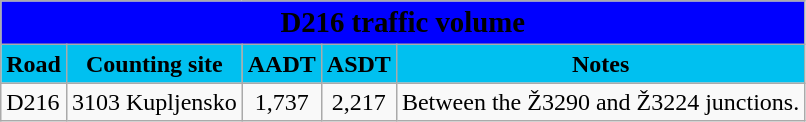<table class="wikitable">
<tr>
<td colspan=5 bgcolor=blue align=center style=margin-top:15><span><big><strong>D216 traffic volume</strong></big></span></td>
</tr>
<tr>
<td align=center bgcolor=00c0f0><strong>Road</strong></td>
<td align=center bgcolor=00c0f0><strong>Counting site</strong></td>
<td align=center bgcolor=00c0f0><strong>AADT</strong></td>
<td align=center bgcolor=00c0f0><strong>ASDT</strong></td>
<td align=center bgcolor=00c0f0><strong>Notes</strong></td>
</tr>
<tr>
<td> D216</td>
<td>3103 Kupljensko</td>
<td align=center>1,737</td>
<td align=center>2,217</td>
<td>Between the Ž3290 and Ž3224 junctions.</td>
</tr>
</table>
